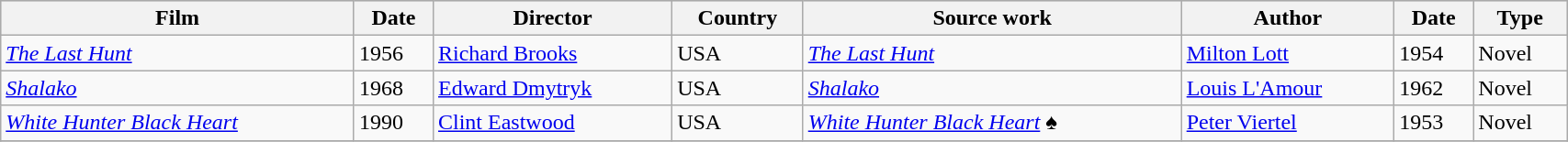<table class="wikitable" style=width:90%>
<tr style="background:#CCCCCC;">
<th>Film</th>
<th>Date</th>
<th>Director</th>
<th>Country</th>
<th>Source work</th>
<th>Author</th>
<th>Date</th>
<th>Type</th>
</tr>
<tr>
<td><em><a href='#'>The Last Hunt</a></em></td>
<td>1956</td>
<td><a href='#'>Richard Brooks</a></td>
<td>USA</td>
<td><em><a href='#'>The Last Hunt</a></em></td>
<td><a href='#'>Milton Lott</a></td>
<td>1954</td>
<td>Novel</td>
</tr>
<tr>
<td><em><a href='#'>Shalako</a></em></td>
<td>1968</td>
<td><a href='#'>Edward Dmytryk</a></td>
<td>USA</td>
<td><em><a href='#'>Shalako</a></em></td>
<td><a href='#'>Louis L'Amour</a></td>
<td>1962</td>
<td>Novel</td>
</tr>
<tr>
<td><em><a href='#'>White Hunter Black Heart</a></em></td>
<td>1990</td>
<td><a href='#'>Clint Eastwood</a></td>
<td>USA</td>
<td><em><a href='#'>White Hunter Black Heart</a></em> ♠</td>
<td><a href='#'>Peter Viertel</a></td>
<td>1953</td>
<td>Novel</td>
</tr>
<tr>
</tr>
</table>
